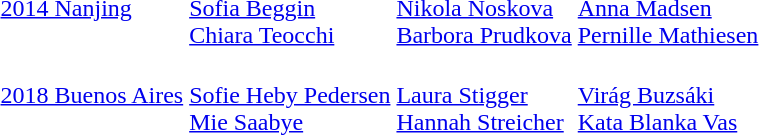<table>
<tr>
<td><a href='#'>2014 Nanjing</a><br></td>
<td><br><a href='#'>Sofia Beggin</a><br><a href='#'>Chiara Teocchi</a></td>
<td><br><a href='#'>Nikola Noskova</a><br><a href='#'>Barbora Prudkova</a></td>
<td><br><a href='#'>Anna Madsen</a><br><a href='#'>Pernille Mathiesen</a></td>
</tr>
<tr>
<td><a href='#'>2018 Buenos Aires</a><br></td>
<td><br><a href='#'>Sofie Heby Pedersen</a><br><a href='#'>Mie Saabye</a></td>
<td><br><a href='#'>Laura Stigger</a><br><a href='#'>Hannah Streicher</a></td>
<td><br><a href='#'>Virág Buzsáki</a><br><a href='#'>Kata Blanka Vas</a></td>
</tr>
</table>
